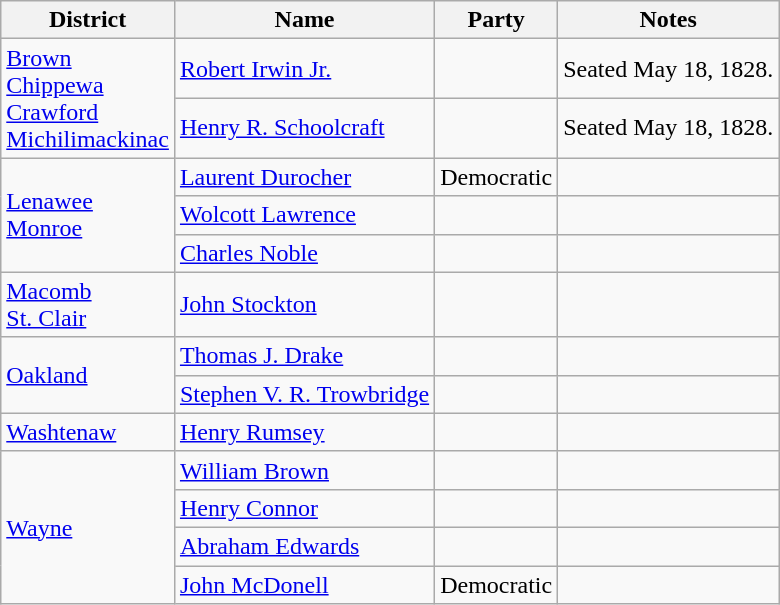<table class="wikitable sortable">
<tr>
<th>District</th>
<th>Name</th>
<th>Party</th>
<th>Notes</th>
</tr>
<tr>
<td rowspan="2"><a href='#'>Brown</a><br><a href='#'>Chippewa</a><br><a href='#'>Crawford</a><br><a href='#'>Michilimackinac</a></td>
<td><a href='#'>Robert Irwin Jr.</a></td>
<td></td>
<td>Seated May 18, 1828.</td>
</tr>
<tr>
<td><a href='#'>Henry R. Schoolcraft</a></td>
<td></td>
<td>Seated May 18, 1828.</td>
</tr>
<tr>
<td rowspan="3"><a href='#'>Lenawee</a><br><a href='#'>Monroe</a></td>
<td><a href='#'>Laurent Durocher</a></td>
<td>Democratic</td>
<td></td>
</tr>
<tr>
<td><a href='#'>Wolcott Lawrence</a></td>
<td></td>
<td></td>
</tr>
<tr>
<td><a href='#'>Charles Noble</a></td>
<td></td>
<td></td>
</tr>
<tr>
<td><a href='#'>Macomb</a><br><a href='#'>St. Clair</a></td>
<td><a href='#'>John Stockton</a></td>
<td></td>
<td></td>
</tr>
<tr>
<td rowspan="2"><a href='#'>Oakland</a></td>
<td><a href='#'>Thomas J. Drake</a></td>
<td></td>
<td></td>
</tr>
<tr>
<td><a href='#'>Stephen V. R. Trowbridge</a></td>
<td></td>
<td></td>
</tr>
<tr>
<td><a href='#'>Washtenaw</a></td>
<td><a href='#'>Henry Rumsey</a></td>
<td></td>
<td></td>
</tr>
<tr>
<td rowspan="4"><a href='#'>Wayne</a></td>
<td><a href='#'>William Brown</a></td>
<td></td>
<td></td>
</tr>
<tr>
<td><a href='#'>Henry Connor</a></td>
<td></td>
<td></td>
</tr>
<tr>
<td><a href='#'>Abraham Edwards</a></td>
<td></td>
<td></td>
</tr>
<tr>
<td><a href='#'>John McDonell</a></td>
<td>Democratic</td>
<td></td>
</tr>
</table>
